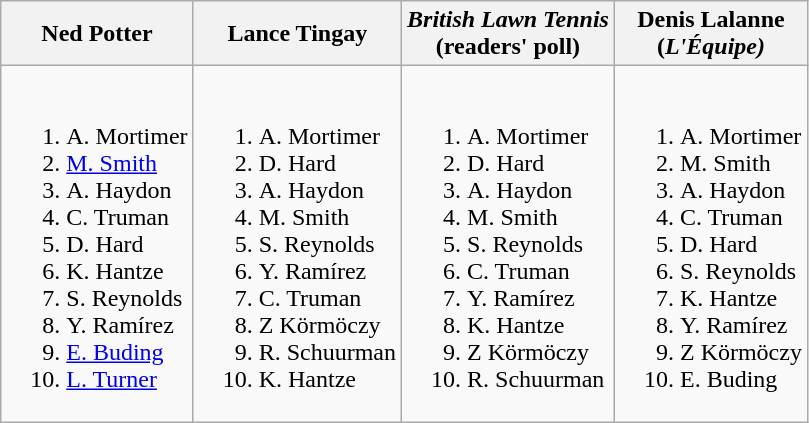<table class="wikitable">
<tr>
<th>Ned Potter</th>
<th>Lance Tingay<strong></strong></th>
<th><em>British Lawn Tennis</em><br>(readers' poll)</th>
<th>Denis Lalanne<br>(<em>L'Équipe)</em></th>
</tr>
<tr style="vertical-align: top;">
<td style="white-space: nowrap;"><br><ol><li> A. Mortimer</li><li> <a href='#'>M. Smith</a></li><li> A. Haydon</li><li> C. Truman</li><li> D. Hard</li><li> K. Hantze</li><li> S. Reynolds</li><li> Y. Ramírez</li><li> <a href='#'>E. Buding</a></li><li> <a href='#'>L. Turner</a></li></ol></td>
<td style="white-space: nowrap;"><br><ol><li> A. Mortimer</li><li> D. Hard</li><li> A. Haydon</li><li> M. Smith</li><li> S. Reynolds</li><li> Y. Ramírez</li><li> C. Truman</li><li> Z Körmöczy</li><li> R. Schuurman</li><li> K. Hantze</li></ol></td>
<td style="white-space: nowrap;"><br><ol><li> A. Mortimer</li><li> D. Hard</li><li> A. Haydon</li><li> M. Smith</li><li> S. Reynolds</li><li> C. Truman</li><li> Y. Ramírez</li><li> K. Hantze</li><li> Z Körmöczy</li><li> R. Schuurman</li></ol></td>
<td style="white-space: nowrap;"><br><ol><li> A. Mortimer</li><li> M. Smith</li><li> A. Haydon</li><li> C. Truman</li><li> D. Hard</li><li> S. Reynolds</li><li> K. Hantze</li><li> Y. Ramírez</li><li> Z Körmöczy</li><li> E. Buding</li></ol></td>
</tr>
</table>
